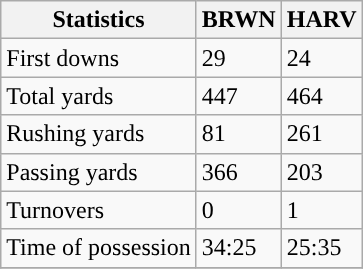<table class="wikitable">
<tr>
<th>Statistics</th>
<th>BRWN</th>
<th>HARV</th>
</tr>
<tr>
<td>First downs</td>
<td>29</td>
<td>24</td>
</tr>
<tr>
<td>Total yards</td>
<td>447</td>
<td>464</td>
</tr>
<tr>
<td>Rushing yards</td>
<td>81</td>
<td>261</td>
</tr>
<tr>
<td>Passing yards</td>
<td>366</td>
<td>203</td>
</tr>
<tr>
<td>Turnovers</td>
<td>0</td>
<td>1</td>
</tr>
<tr>
<td>Time of possession</td>
<td>34:25</td>
<td>25:35</td>
</tr>
<tr>
</tr>
</table>
